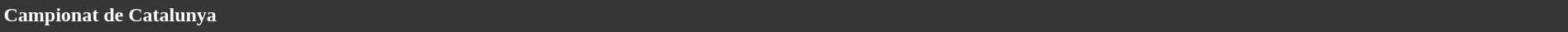<table style="width: 100%; background:#363636; color:white;">
<tr>
<td><strong>Campionat de Catalunya</strong></td>
</tr>
<tr>
</tr>
</table>
